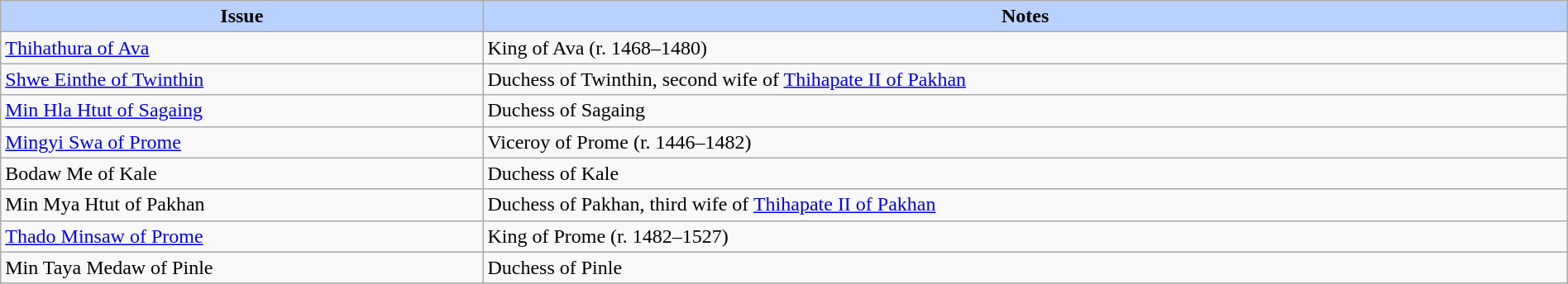<table width=100% class="wikitable">
<tr>
<th style="background-color:#B9D1FF">Issue</th>
<th style="background-color:#B9D1FF">Notes</th>
</tr>
<tr>
<td><a href='#'>Thihathura of Ava</a></td>
<td>King of Ava (r. 1468–1480)</td>
</tr>
<tr>
<td><a href='#'>Shwe Einthe of Twinthin</a></td>
<td>Duchess of Twinthin, second wife of <a href='#'>Thihapate II of Pakhan</a></td>
</tr>
<tr>
<td><a href='#'>Min Hla Htut of Sagaing</a></td>
<td>Duchess of Sagaing</td>
</tr>
<tr>
<td><a href='#'>Mingyi Swa of Prome</a></td>
<td>Viceroy of Prome (r. 1446–1482)</td>
</tr>
<tr>
<td>Bodaw Me of Kale</td>
<td>Duchess of Kale</td>
</tr>
<tr>
<td>Min Mya Htut of Pakhan</td>
<td>Duchess of Pakhan, third wife of <a href='#'>Thihapate II of Pakhan</a></td>
</tr>
<tr>
<td><a href='#'>Thado Minsaw of Prome</a></td>
<td>King of Prome (r. 1482–1527)</td>
</tr>
<tr>
<td>Min Taya Medaw of Pinle</td>
<td>Duchess of Pinle</td>
</tr>
</table>
